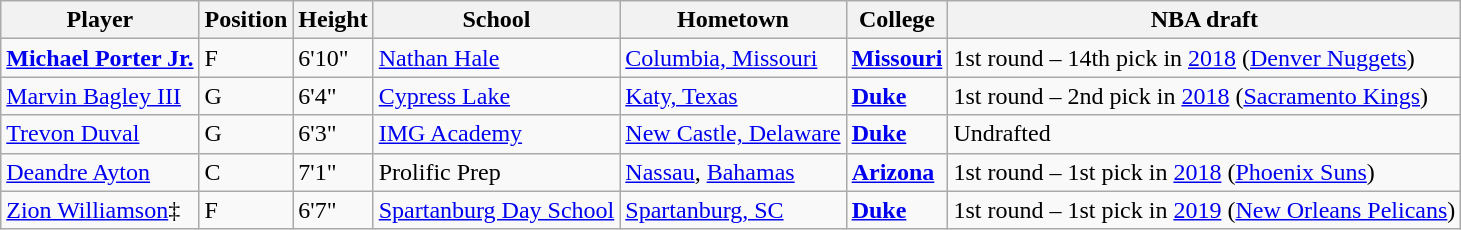<table class="wikitable">
<tr>
<th>Player</th>
<th>Position</th>
<th>Height</th>
<th>School</th>
<th>Hometown</th>
<th>College</th>
<th>NBA draft</th>
</tr>
<tr>
<td><strong><a href='#'>Michael Porter Jr.</a></strong></td>
<td>F</td>
<td>6'10"</td>
<td><a href='#'>Nathan Hale</a></td>
<td><a href='#'>Columbia, Missouri</a></td>
<td><strong><a href='#'>Missouri</a></strong></td>
<td>1st round – 14th pick in <a href='#'>2018</a> (<a href='#'>Denver Nuggets</a>)</td>
</tr>
<tr>
<td><a href='#'>Marvin Bagley III</a></td>
<td>G</td>
<td>6'4"</td>
<td><a href='#'>Cypress Lake</a></td>
<td><a href='#'>Katy, Texas</a></td>
<td><strong><a href='#'>Duke</a></strong></td>
<td>1st round – 2nd pick in <a href='#'>2018</a> (<a href='#'>Sacramento Kings</a>)</td>
</tr>
<tr>
<td><a href='#'>Trevon Duval</a></td>
<td>G</td>
<td>6'3"</td>
<td><a href='#'>IMG Academy</a></td>
<td><a href='#'>New Castle, Delaware</a></td>
<td><strong><a href='#'>Duke</a></strong></td>
<td>Undrafted</td>
</tr>
<tr>
<td><a href='#'>Deandre Ayton</a></td>
<td>C</td>
<td>7'1"</td>
<td>Prolific Prep</td>
<td><a href='#'>Nassau</a>, <a href='#'>Bahamas</a></td>
<td><strong><a href='#'>Arizona</a></strong></td>
<td>1st round – 1st pick in <a href='#'>2018</a> (<a href='#'>Phoenix Suns</a>)</td>
</tr>
<tr>
<td><a href='#'>Zion Williamson</a>‡</td>
<td>F</td>
<td>6'7"</td>
<td><a href='#'>Spartanburg Day School</a></td>
<td><a href='#'>Spartanburg, SC</a></td>
<td><strong><a href='#'>Duke</a></strong></td>
<td>1st round – 1st pick in <a href='#'>2019</a> (<a href='#'>New Orleans Pelicans</a>)</td>
</tr>
</table>
